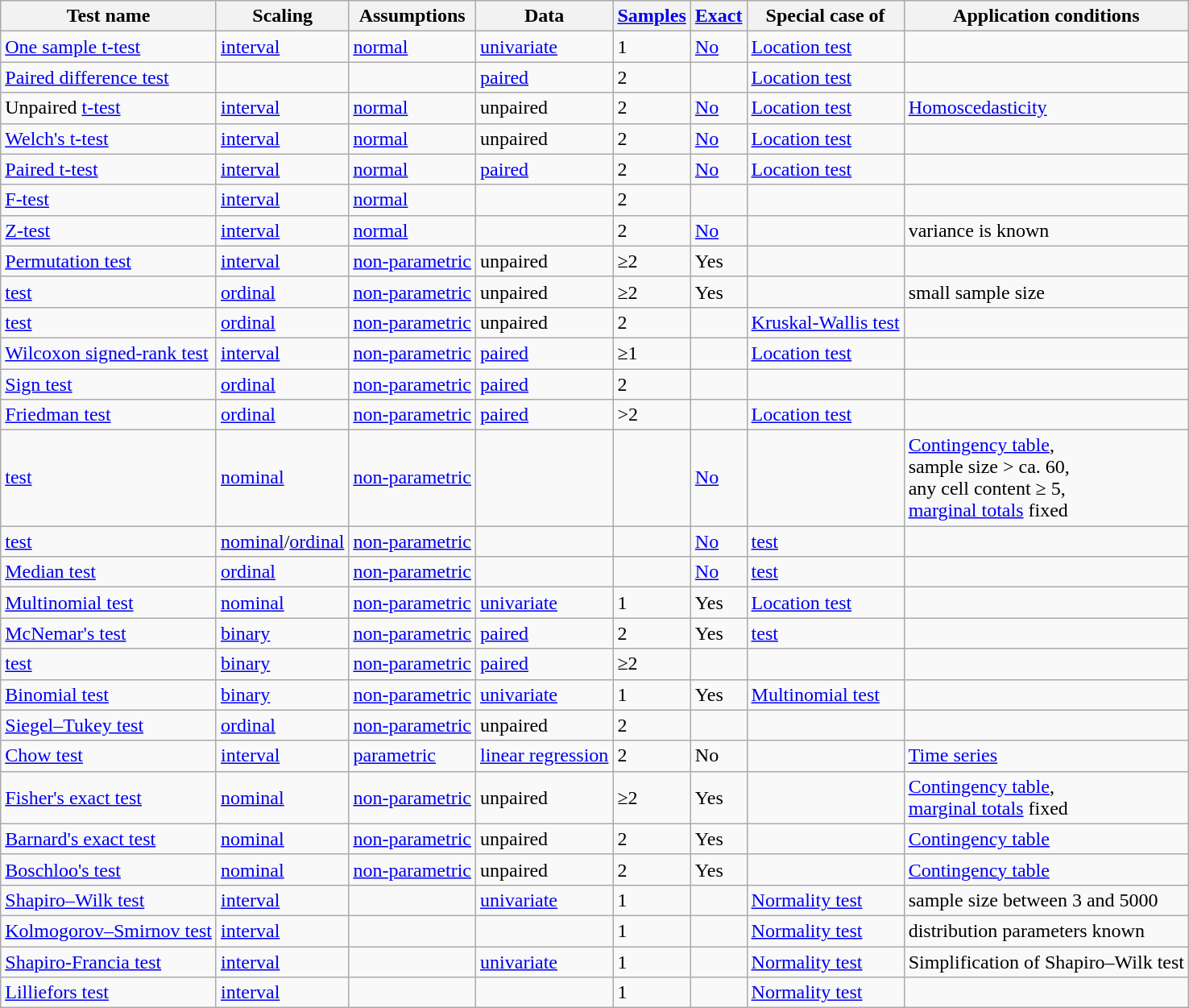<table class="wikitable sortable">
<tr>
<th>Test name</th>
<th>Scaling</th>
<th>Assumptions</th>
<th>Data</th>
<th><a href='#'>Samples</a></th>
<th><a href='#'>Exact</a></th>
<th>Special case of</th>
<th>Application conditions</th>
</tr>
<tr>
<td><a href='#'>One sample t-test</a></td>
<td><a href='#'>interval</a></td>
<td><a href='#'>normal</a></td>
<td><a href='#'>univariate</a></td>
<td>1</td>
<td><a href='#'>No</a></td>
<td><a href='#'>Location test</a></td>
<td></td>
</tr>
<tr>
<td><a href='#'>Paired difference test</a></td>
<td></td>
<td></td>
<td><a href='#'>paired</a></td>
<td>2</td>
<td></td>
<td><a href='#'>Location test</a></td>
<td></td>
</tr>
<tr>
<td>Unpaired <a href='#'>t-test</a></td>
<td><a href='#'>interval</a></td>
<td><a href='#'>normal</a></td>
<td>unpaired</td>
<td>2</td>
<td><a href='#'>No</a></td>
<td><a href='#'>Location test</a></td>
<td><a href='#'>Homoscedasticity</a></td>
</tr>
<tr>
<td><a href='#'>Welch's t-test</a></td>
<td><a href='#'>interval</a></td>
<td><a href='#'>normal</a></td>
<td>unpaired</td>
<td>2</td>
<td><a href='#'>No</a></td>
<td><a href='#'>Location test</a></td>
<td></td>
</tr>
<tr>
<td><a href='#'>Paired t-test</a></td>
<td><a href='#'>interval</a></td>
<td><a href='#'>normal</a></td>
<td><a href='#'>paired</a></td>
<td>2</td>
<td><a href='#'>No</a></td>
<td><a href='#'>Location test</a></td>
<td></td>
</tr>
<tr>
<td><a href='#'>F-test</a></td>
<td><a href='#'>interval</a></td>
<td><a href='#'>normal</a></td>
<td></td>
<td>2</td>
<td></td>
<td></td>
<td></td>
</tr>
<tr>
<td><a href='#'>Z-test</a></td>
<td><a href='#'>interval</a></td>
<td><a href='#'>normal</a></td>
<td></td>
<td>2</td>
<td><a href='#'>No</a></td>
<td></td>
<td>variance is known</td>
</tr>
<tr>
<td><a href='#'>Permutation test</a></td>
<td><a href='#'>interval</a></td>
<td><a href='#'>non-parametric</a></td>
<td>unpaired</td>
<td>≥2</td>
<td>Yes</td>
<td></td>
<td></td>
</tr>
<tr>
<td><a href='#'> test</a></td>
<td><a href='#'>ordinal</a></td>
<td><a href='#'>non-parametric</a></td>
<td>unpaired</td>
<td>≥2</td>
<td>Yes</td>
<td></td>
<td>small sample size</td>
</tr>
<tr>
<td><a href='#'> test</a></td>
<td><a href='#'>ordinal</a></td>
<td><a href='#'>non-parametric</a></td>
<td>unpaired</td>
<td>2</td>
<td></td>
<td><a href='#'>Kruskal-Wallis test</a></td>
<td></td>
</tr>
<tr>
<td><a href='#'>Wilcoxon signed-rank test</a></td>
<td><a href='#'>interval</a></td>
<td><a href='#'>non-parametric</a></td>
<td><a href='#'>paired</a></td>
<td>≥1</td>
<td></td>
<td><a href='#'>Location test</a></td>
<td></td>
</tr>
<tr>
<td><a href='#'>Sign test</a></td>
<td><a href='#'>ordinal</a></td>
<td><a href='#'>non-parametric</a></td>
<td><a href='#'>paired</a></td>
<td>2</td>
<td></td>
<td></td>
<td></td>
</tr>
<tr>
<td><a href='#'>Friedman test</a></td>
<td><a href='#'>ordinal</a></td>
<td><a href='#'>non-parametric</a></td>
<td><a href='#'>paired</a></td>
<td>>2</td>
<td></td>
<td><a href='#'>Location test</a></td>
<td></td>
</tr>
<tr>
<td><a href='#'> test</a></td>
<td><a href='#'>nominal</a></td>
<td><a href='#'>non-parametric</a></td>
<td></td>
<td></td>
<td><a href='#'>No</a></td>
<td></td>
<td><a href='#'>Contingency table</a>, <br> sample size > ca. 60, <br> any cell content ≥ 5, <br> <a href='#'>marginal totals</a> fixed</td>
</tr>
<tr>
<td><a href='#'> test</a></td>
<td><a href='#'>nominal</a>/<a href='#'>ordinal</a></td>
<td><a href='#'>non-parametric</a></td>
<td></td>
<td></td>
<td><a href='#'>No</a></td>
<td><a href='#'> test</a></td>
<td></td>
</tr>
<tr>
<td><a href='#'>Median test</a></td>
<td><a href='#'>ordinal</a></td>
<td><a href='#'>non-parametric</a></td>
<td></td>
<td></td>
<td><a href='#'>No</a></td>
<td><a href='#'> test</a></td>
<td></td>
</tr>
<tr>
<td><a href='#'>Multinomial test</a></td>
<td><a href='#'>nominal</a></td>
<td><a href='#'>non-parametric</a></td>
<td><a href='#'>univariate</a></td>
<td>1</td>
<td>Yes</td>
<td><a href='#'>Location test</a></td>
<td></td>
</tr>
<tr>
<td><a href='#'>McNemar's test</a></td>
<td><a href='#'>binary</a></td>
<td><a href='#'>non-parametric</a></td>
<td><a href='#'>paired</a></td>
<td>2</td>
<td>Yes</td>
<td><a href='#'> test</a></td>
<td></td>
</tr>
<tr>
<td><a href='#'> test</a></td>
<td><a href='#'>binary</a></td>
<td><a href='#'>non-parametric</a></td>
<td><a href='#'>paired</a></td>
<td>≥2</td>
<td></td>
<td></td>
<td></td>
</tr>
<tr>
<td><a href='#'>Binomial test</a></td>
<td><a href='#'>binary</a></td>
<td><a href='#'>non-parametric</a></td>
<td><a href='#'>univariate</a></td>
<td>1</td>
<td>Yes</td>
<td><a href='#'>Multinomial test</a></td>
<td></td>
</tr>
<tr>
<td><a href='#'>Siegel–Tukey test</a></td>
<td><a href='#'>ordinal</a></td>
<td><a href='#'>non-parametric</a></td>
<td>unpaired</td>
<td>2</td>
<td></td>
<td></td>
<td></td>
</tr>
<tr>
<td><a href='#'>Chow test</a></td>
<td><a href='#'>interval</a></td>
<td><a href='#'>parametric</a></td>
<td><a href='#'>linear regression</a></td>
<td>2</td>
<td>No</td>
<td></td>
<td><a href='#'>Time series</a></td>
</tr>
<tr>
<td><a href='#'>Fisher's exact test</a></td>
<td><a href='#'>nominal</a></td>
<td><a href='#'>non-parametric</a></td>
<td>unpaired</td>
<td>≥2</td>
<td>Yes</td>
<td></td>
<td><a href='#'>Contingency table</a>, <br> <a href='#'>marginal totals</a> fixed</td>
</tr>
<tr>
<td><a href='#'>Barnard's exact test</a></td>
<td><a href='#'>nominal</a></td>
<td><a href='#'>non-parametric</a></td>
<td>unpaired</td>
<td>2</td>
<td>Yes</td>
<td></td>
<td><a href='#'>Contingency table</a></td>
</tr>
<tr>
<td><a href='#'>Boschloo's test</a></td>
<td><a href='#'>nominal</a></td>
<td><a href='#'>non-parametric</a></td>
<td>unpaired</td>
<td>2</td>
<td>Yes</td>
<td></td>
<td><a href='#'>Contingency table</a></td>
</tr>
<tr>
<td><a href='#'>Shapiro–Wilk test</a></td>
<td><a href='#'>interval</a></td>
<td></td>
<td><a href='#'>univariate</a></td>
<td>1</td>
<td></td>
<td><a href='#'>Normality test</a></td>
<td>sample size between 3 and 5000</td>
</tr>
<tr>
<td><a href='#'>Kolmogorov–Smirnov test</a></td>
<td><a href='#'>interval</a></td>
<td></td>
<td></td>
<td>1</td>
<td></td>
<td><a href='#'>Normality test</a></td>
<td>distribution parameters known</td>
</tr>
<tr>
<td><a href='#'>Shapiro-Francia test</a></td>
<td><a href='#'>interval</a></td>
<td></td>
<td><a href='#'>univariate</a></td>
<td>1</td>
<td></td>
<td><a href='#'>Normality test</a></td>
<td>Simplification of Shapiro–Wilk test</td>
</tr>
<tr>
<td><a href='#'>Lilliefors test</a></td>
<td><a href='#'>interval</a></td>
<td></td>
<td></td>
<td>1</td>
<td></td>
<td><a href='#'>Normality test</a></td>
<td></td>
</tr>
</table>
